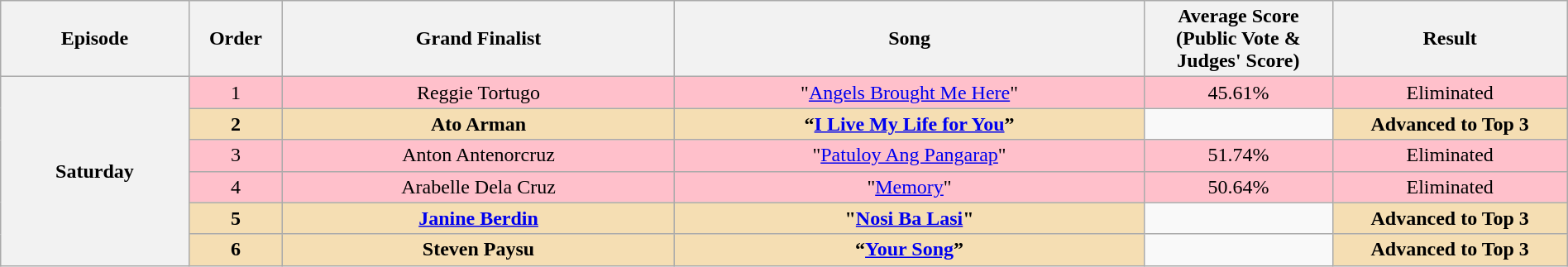<table class="wikitable" style="text-align:center; width:100%; font-size:100%">
<tr>
<th width="12%">Episode</th>
<th width="6%">Order</th>
<th width="25%">Grand Finalist</th>
<th width="30%">Song</th>
<th width="12%">Average Score (Public Vote & Judges' Score)</th>
<th width="15%">Result</th>
</tr>
<tr>
<th rowspan="6">Saturday<br></th>
<td style="background-color:Pink;">1</td>
<td style="background-color:Pink;">Reggie Tortugo</td>
<td style="background-color:Pink;">"<a href='#'>Angels Brought Me Here</a>"</td>
<td style="background-color:Pink;">45.61%</td>
<td style="background-color:Pink;">Eliminated</td>
</tr>
<tr>
<td style="background-color:#F5DEB3;"><strong>2</strong></td>
<td style="background-color:#F5DEB3;"><strong>Ato Arman</strong></td>
<td style="background-color:#F5DEB3;"><strong>“<a href='#'>I Live My Life for You</a>”</strong></td>
<td></td>
<td style="background-color:#F5DEB3;"><strong>Advanced to Top 3</strong></td>
</tr>
<tr>
<td style="background-color:Pink;">3</td>
<td style="background-color:Pink;">Anton Antenorcruz</td>
<td style="background-color:Pink;">"<a href='#'>Patuloy Ang Pangarap</a>"</td>
<td style="background-color:Pink;">51.74%</td>
<td style="background-color:Pink;">Eliminated</td>
</tr>
<tr>
<td style="background-color:Pink;">4</td>
<td style="background-color:Pink;">Arabelle Dela Cruz</td>
<td style="background-color:Pink;">"<a href='#'>Memory</a>"</td>
<td style="background-color:Pink;">50.64%</td>
<td style="background-color:Pink;">Eliminated</td>
</tr>
<tr>
<td style="background-color:#F5DEB3;"><strong>5</strong></td>
<td style="background-color:#F5DEB3;"><strong><a href='#'>Janine Berdin</a></strong></td>
<td style="background-color:#F5DEB3;"><strong>"<a href='#'>Nosi Ba Lasi</a>"</strong></td>
<td></td>
<td style="background-color:#F5DEB3;"><strong>Advanced to Top 3</strong></td>
</tr>
<tr>
<td style="background-color:#F5DEB3;"><strong>6</strong></td>
<td style="background-color:#F5DEB3;"><strong>Steven Paysu</strong></td>
<td style="background-color:#F5DEB3;"><strong>“<a href='#'>Your Song</a>”</strong></td>
<td></td>
<td style="background-color:#F5DEB3;"><strong>Advanced to Top 3</strong></td>
</tr>
</table>
